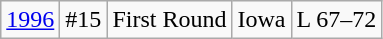<table class="wikitable">
<tr align="center">
<td><a href='#'>1996</a></td>
<td>#15</td>
<td>First Round</td>
<td>Iowa</td>
<td>L 67–72</td>
</tr>
</table>
